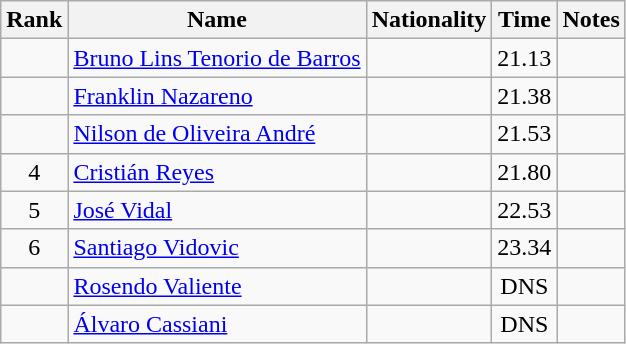<table class="wikitable sortable" style="text-align:center">
<tr>
<th>Rank</th>
<th>Name</th>
<th>Nationality</th>
<th>Time</th>
<th>Notes</th>
</tr>
<tr>
<td align=center></td>
<td align=left><a href='#'>Bruno Lins Tenorio de Barros</a></td>
<td align=left></td>
<td>21.13</td>
<td></td>
</tr>
<tr>
<td align=center></td>
<td align=left><a href='#'>Franklin Nazareno</a></td>
<td align=left></td>
<td>21.38</td>
<td></td>
</tr>
<tr>
<td align=center></td>
<td align=left><a href='#'>Nilson de Oliveira André</a></td>
<td align=left></td>
<td>21.53</td>
<td></td>
</tr>
<tr>
<td align=center>4</td>
<td align=left><a href='#'>Cristián Reyes</a></td>
<td align=left></td>
<td>21.80</td>
<td></td>
</tr>
<tr>
<td align=center>5</td>
<td align=left><a href='#'>José Vidal</a></td>
<td align=left></td>
<td>22.53</td>
<td></td>
</tr>
<tr>
<td align=center>6</td>
<td align=left><a href='#'>Santiago Vidovic</a></td>
<td align=left></td>
<td>23.34</td>
<td></td>
</tr>
<tr>
<td align=center></td>
<td align=left><a href='#'>Rosendo Valiente</a></td>
<td align=left></td>
<td>DNS</td>
<td></td>
</tr>
<tr>
<td align=center></td>
<td align=left><a href='#'>Álvaro Cassiani</a></td>
<td align=left></td>
<td>DNS</td>
<td></td>
</tr>
</table>
